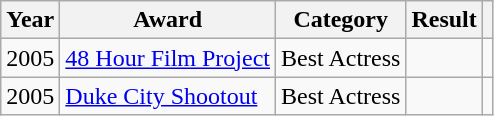<table class="wikitable sortable">
<tr>
<th>Year</th>
<th>Award</th>
<th>Category</th>
<th>Result</th>
<th class="unsortable"></th>
</tr>
<tr>
<td>2005</td>
<td><a href='#'>48 Hour Film Project</a></td>
<td>Best Actress</td>
<td></td>
<td style="text-align:center;"></td>
</tr>
<tr>
<td>2005</td>
<td><a href='#'>Duke City Shootout</a></td>
<td>Best Actress</td>
<td></td>
<td style="text-align:center;"></td>
</tr>
</table>
